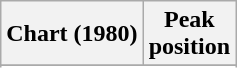<table class="wikitable sortable plainrowheaders" style="text-align:center">
<tr>
<th>Chart (1980)</th>
<th>Peak<br>position</th>
</tr>
<tr>
</tr>
<tr>
</tr>
</table>
